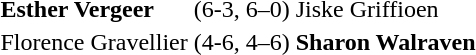<table>
<tr>
<td><strong>Esther Vergeer</strong></td>
<td style="text-align:center;">(6-3, 6–0)</td>
<td>Jiske Griffioen</td>
</tr>
<tr>
<td>Florence Gravellier</td>
<td style="text-align:center;">(4-6, 4–6)</td>
<td><strong>Sharon Walraven</strong></td>
</tr>
</table>
